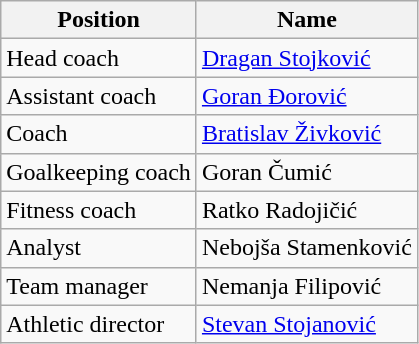<table class="wikitable">
<tr>
<th>Position</th>
<th>Name</th>
</tr>
<tr>
<td>Head coach</td>
<td> <a href='#'>Dragan Stojković</a></td>
</tr>
<tr>
<td>Assistant coach</td>
<td> <a href='#'>Goran Đorović</a></td>
</tr>
<tr>
<td>Coach</td>
<td> <a href='#'>Bratislav Živković</a></td>
</tr>
<tr>
<td>Goalkeeping coach</td>
<td> Goran Čumić</td>
</tr>
<tr>
<td>Fitness coach</td>
<td> Ratko Radojičić</td>
</tr>
<tr>
<td>Analyst</td>
<td> Nebojša Stamenković</td>
</tr>
<tr>
<td>Team manager</td>
<td> Nemanja Filipović</td>
</tr>
<tr>
<td>Athletic director</td>
<td> <a href='#'>Stevan Stojanović</a></td>
</tr>
</table>
